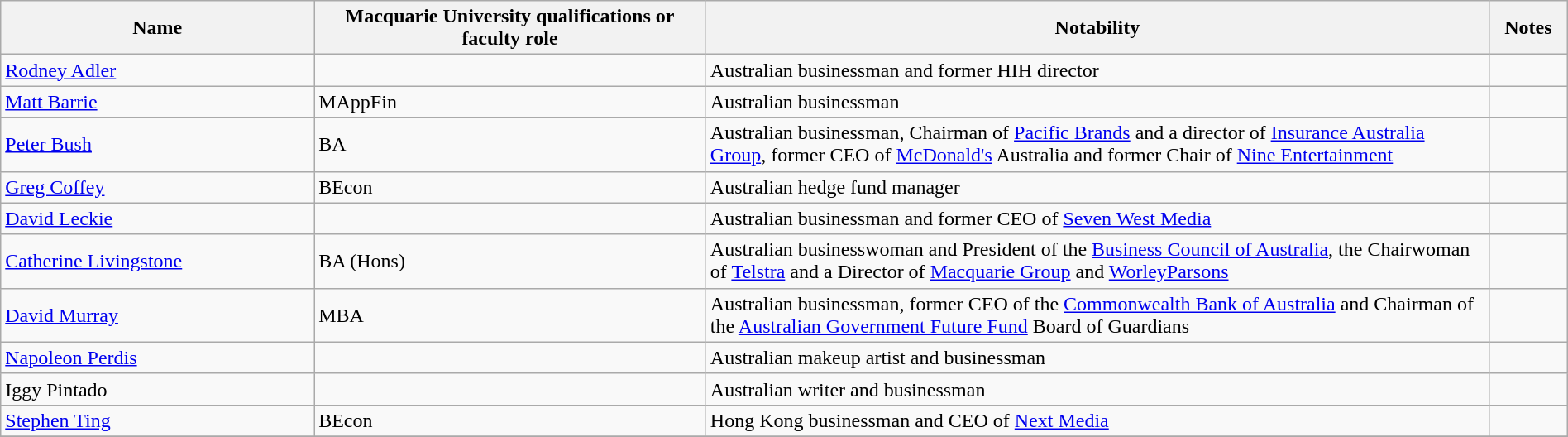<table class="wikitable sortable" style="width:100%">
<tr>
<th style="width:*;">Name</th>
<th style="width:25%;">Macquarie University qualifications or faculty role</th>
<th style="width:50%;">Notability</th>
<th style="width:5%;" class="unsortable">Notes</th>
</tr>
<tr>
<td><a href='#'>Rodney Adler</a></td>
<td></td>
<td>Australian businessman and former HIH director</td>
<td></td>
</tr>
<tr>
<td><a href='#'>Matt Barrie</a></td>
<td>MAppFin</td>
<td>Australian businessman</td>
<td></td>
</tr>
<tr>
<td><a href='#'>Peter Bush</a></td>
<td>BA</td>
<td>Australian businessman, Chairman of <a href='#'>Pacific Brands</a> and a director of <a href='#'>Insurance Australia Group</a>, former CEO of <a href='#'>McDonald's</a> Australia and former Chair of <a href='#'>Nine Entertainment</a></td>
<td></td>
</tr>
<tr>
<td><a href='#'>Greg Coffey</a></td>
<td>BEcon</td>
<td>Australian hedge fund manager</td>
<td></td>
</tr>
<tr>
<td><a href='#'>David Leckie</a></td>
<td></td>
<td>Australian businessman and former CEO of <a href='#'>Seven West Media</a></td>
<td></td>
</tr>
<tr>
<td><a href='#'>Catherine Livingstone</a> </td>
<td>BA (Hons)</td>
<td>Australian businesswoman and President of the <a href='#'>Business Council of Australia</a>, the Chairwoman of <a href='#'>Telstra</a> and a Director of <a href='#'>Macquarie Group</a> and <a href='#'>WorleyParsons</a></td>
<td></td>
</tr>
<tr>
<td><a href='#'>David Murray</a></td>
<td>MBA</td>
<td>Australian businessman, former CEO of the <a href='#'>Commonwealth Bank of Australia</a> and Chairman of the <a href='#'>Australian Government Future Fund</a> Board of Guardians</td>
<td></td>
</tr>
<tr>
<td><a href='#'>Napoleon Perdis</a></td>
<td></td>
<td>Australian makeup artist and businessman</td>
<td></td>
</tr>
<tr>
<td>Iggy Pintado</td>
<td></td>
<td>Australian writer and businessman</td>
<td></td>
</tr>
<tr>
<td><a href='#'>Stephen Ting</a></td>
<td>BEcon</td>
<td>Hong Kong businessman and CEO of <a href='#'>Next Media</a></td>
<td></td>
</tr>
<tr>
</tr>
</table>
